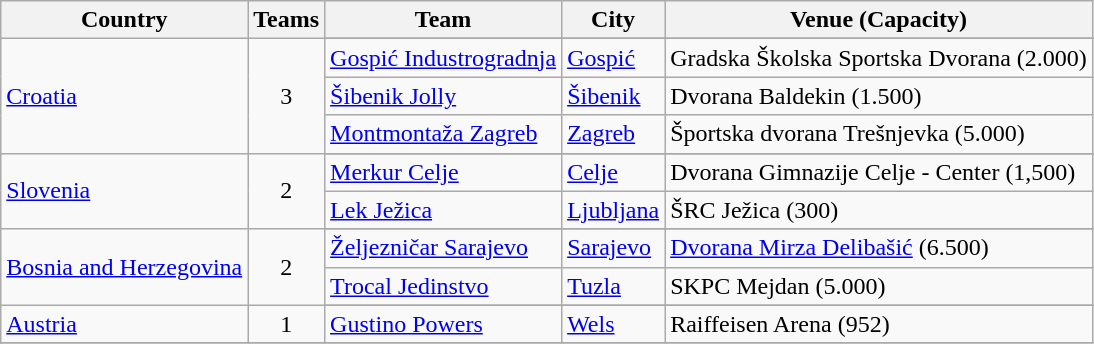<table class="wikitable">
<tr>
<th>Country</th>
<th>Teams</th>
<th>Team</th>
<th>City</th>
<th>Venue (Capacity)</th>
</tr>
<tr>
<td rowspan=4> <a href='#'>Croatia</a></td>
<td align=center rowspan=4>3</td>
</tr>
<tr>
<td><a href='#'>Gospić Industrogradnja</a></td>
<td><a href='#'>Gospić</a></td>
<td>Gradska Školska Sportska Dvorana (2.000)</td>
</tr>
<tr>
<td><a href='#'>Šibenik Jolly</a></td>
<td><a href='#'>Šibenik</a></td>
<td>Dvorana Baldekin (1.500)</td>
</tr>
<tr>
<td><a href='#'>Montmontaža Zagreb</a></td>
<td><a href='#'>Zagreb</a></td>
<td>Športska dvorana Trešnjevka (5.000)</td>
</tr>
<tr>
<td rowspan=3> <a href='#'>Slovenia</a></td>
<td align=center rowspan=3>2</td>
</tr>
<tr>
<td><a href='#'>Merkur Celje</a></td>
<td><a href='#'>Celje</a></td>
<td>Dvorana Gimnazije Celje - Center (1,500)</td>
</tr>
<tr>
<td><a href='#'>Lek Ježica</a></td>
<td><a href='#'>Ljubljana</a></td>
<td>ŠRC Ježica (300)</td>
</tr>
<tr>
<td rowspan=3> <a href='#'>Bosnia and Herzegovina</a></td>
<td align=center rowspan=3>2</td>
</tr>
<tr>
<td><a href='#'>Željezničar Sarajevo</a></td>
<td><a href='#'>Sarajevo</a></td>
<td><a href='#'>Dvorana Mirza Delibašić</a> (6.500)</td>
</tr>
<tr>
<td><a href='#'>Trocal Jedinstvo</a></td>
<td><a href='#'>Tuzla</a></td>
<td>SKPC Mejdan (5.000)</td>
</tr>
<tr>
<td rowspan=2> <a href='#'>Austria</a></td>
<td align=center rowspan=2>1</td>
</tr>
<tr>
<td><a href='#'>Gustino Powers</a></td>
<td><a href='#'>Wels</a></td>
<td>Raiffeisen Arena (952)</td>
</tr>
<tr>
</tr>
</table>
